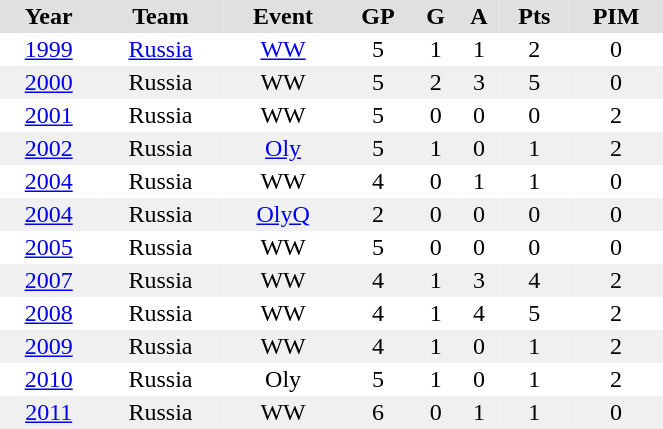<table BORDER="0" CELLPADDING="2" CELLSPACING="0" width="35%">
<tr ALIGN="center" bgcolor="#e0e0e0">
<th>Year</th>
<th>Team</th>
<th>Event</th>
<th>GP</th>
<th>G</th>
<th>A</th>
<th>Pts</th>
<th>PIM</th>
</tr>
<tr ALIGN="center">
<td><a href='#'>1999</a></td>
<td><a href='#'>Russia</a></td>
<td><a href='#'>WW</a></td>
<td>5</td>
<td>1</td>
<td>1</td>
<td>2</td>
<td>0</td>
</tr>
<tr ALIGN="center" bgcolor="#f0f0f0">
<td><a href='#'>2000</a></td>
<td>Russia</td>
<td>WW</td>
<td>5</td>
<td>2</td>
<td>3</td>
<td>5</td>
<td>0</td>
</tr>
<tr ALIGN="center">
<td><a href='#'>2001</a></td>
<td>Russia</td>
<td>WW</td>
<td>5</td>
<td>0</td>
<td>0</td>
<td>0</td>
<td>2</td>
</tr>
<tr ALIGN="center" bgcolor="#f0f0f0">
<td><a href='#'>2002</a></td>
<td>Russia</td>
<td><a href='#'>Oly</a></td>
<td>5</td>
<td>1</td>
<td>0</td>
<td>1</td>
<td>2</td>
</tr>
<tr ALIGN="center">
<td><a href='#'>2004</a></td>
<td>Russia</td>
<td>WW</td>
<td>4</td>
<td>0</td>
<td>1</td>
<td>1</td>
<td>0</td>
</tr>
<tr ALIGN="center" bgcolor="#f0f0f0">
<td><a href='#'>2004</a></td>
<td>Russia</td>
<td><a href='#'>OlyQ</a></td>
<td>2</td>
<td>0</td>
<td>0</td>
<td>0</td>
<td>0</td>
</tr>
<tr ALIGN="center">
<td><a href='#'>2005</a></td>
<td>Russia</td>
<td>WW</td>
<td>5</td>
<td>0</td>
<td>0</td>
<td>0</td>
<td>0</td>
</tr>
<tr ALIGN="center" bgcolor="#f0f0f0">
<td><a href='#'>2007</a></td>
<td>Russia</td>
<td>WW</td>
<td>4</td>
<td>1</td>
<td>3</td>
<td>4</td>
<td>2</td>
</tr>
<tr ALIGN="center">
<td><a href='#'>2008</a></td>
<td>Russia</td>
<td>WW</td>
<td>4</td>
<td>1</td>
<td>4</td>
<td>5</td>
<td>2</td>
</tr>
<tr ALIGN="center" bgcolor="#f0f0f0">
<td><a href='#'>2009</a></td>
<td>Russia</td>
<td>WW</td>
<td>4</td>
<td>1</td>
<td>0</td>
<td>1</td>
<td>2</td>
</tr>
<tr ALIGN="center">
<td><a href='#'>2010</a></td>
<td>Russia</td>
<td>Oly</td>
<td>5</td>
<td>1</td>
<td>0</td>
<td>1</td>
<td>2</td>
</tr>
<tr ALIGN="center" bgcolor="#f0f0f0">
<td><a href='#'>2011</a></td>
<td>Russia</td>
<td>WW</td>
<td>6</td>
<td>0</td>
<td>1</td>
<td>1</td>
<td>0</td>
</tr>
</table>
